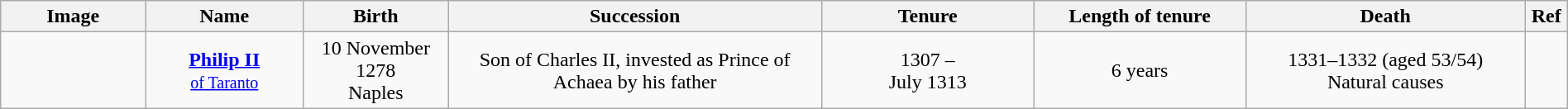<table class="wikitable" style="width:100%; text-align:center;">
<tr>
<th width="100">Image</th>
<th width="110">Name</th>
<th width="100">Birth</th>
<th width="270">Succession</th>
<th width="150">Tenure</th>
<th width="150">Length of tenure</th>
<th width="200">Death</th>
<th width="10">Ref</th>
</tr>
<tr>
<td></td>
<td><a href='#'><strong>Philip II</strong><br><small>of Taranto</small></a></td>
<td>10 November 1278<br>Naples</td>
<td>Son of Charles II, invested as Prince of Achaea by his father</td>
<td>1307 –<br>July 1313</td>
<td>6 years</td>
<td>1331–1332 (aged  53/54)<br>Natural causes</td>
<td></td>
</tr>
</table>
